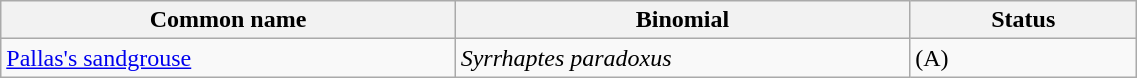<table style="width:60%;" class="wikitable">
<tr>
<th width=40%>Common name</th>
<th width=40%>Binomial</th>
<th width=20%>Status</th>
</tr>
<tr>
<td><a href='#'>Pallas's sandgrouse</a></td>
<td><em>Syrrhaptes paradoxus</em></td>
<td>(A)</td>
</tr>
</table>
